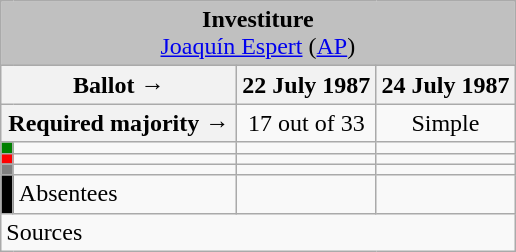<table class="wikitable" style="text-align:center;">
<tr>
<td colspan="4" align="center" bgcolor="#C0C0C0"><strong>Investiture</strong><br><a href='#'>Joaquín Espert</a> (<a href='#'>AP</a>)</td>
</tr>
<tr>
<th colspan="2" width="150px">Ballot →</th>
<th>22 July 1987</th>
<th>24 July 1987</th>
</tr>
<tr>
<th colspan="2">Required majority →</th>
<td>17 out of 33 </td>
<td>Simple </td>
</tr>
<tr>
<th width="1px" style="background:green;"></th>
<td align="left"></td>
<td></td>
<td></td>
</tr>
<tr>
<th style="color:inherit;background:red;"></th>
<td align="left"></td>
<td></td>
<td></td>
</tr>
<tr>
<th style="color:inherit;background:gray;"></th>
<td align="left"></td>
<td></td>
<td></td>
</tr>
<tr>
<th style="color:inherit;background:black;"></th>
<td align="left"><span>Absentees</span></td>
<td></td>
<td></td>
</tr>
<tr>
<td align="left" colspan="4">Sources</td>
</tr>
</table>
